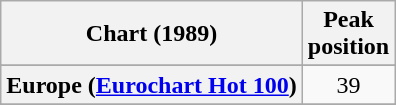<table class="wikitable sortable plainrowheaders" style="text-align:center">
<tr>
<th>Chart (1989)</th>
<th>Peak<br>position</th>
</tr>
<tr>
</tr>
<tr>
<th scope="row">Europe (<a href='#'>Eurochart Hot 100</a>)</th>
<td align="center">39</td>
</tr>
<tr>
</tr>
<tr>
</tr>
<tr>
</tr>
</table>
